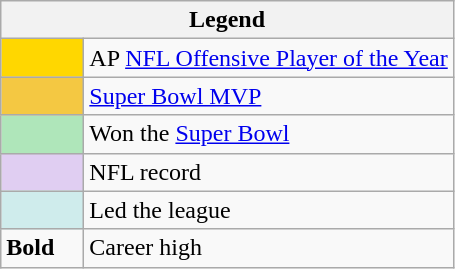<table class="wikitable">
<tr>
<th colspan="2">Legend</th>
</tr>
<tr>
<td style="background:#ffd700; width:3em;"></td>
<td>AP <a href='#'>NFL Offensive Player of the Year</a></td>
</tr>
<tr>
<td style="background:#f4c842; width:3em;"></td>
<td><a href='#'>Super Bowl MVP</a></td>
</tr>
<tr>
<td style="background:#afe6ba; width:3em;"></td>
<td>Won the <a href='#'>Super Bowl</a></td>
</tr>
<tr>
<td style="background:#e0cef2; width:3em;"></td>
<td>NFL record</td>
</tr>
<tr>
<td style="background:#cfecec; width:3em;"></td>
<td>Led the league</td>
</tr>
<tr>
<td><strong>Bold</strong></td>
<td>Career high</td>
</tr>
</table>
